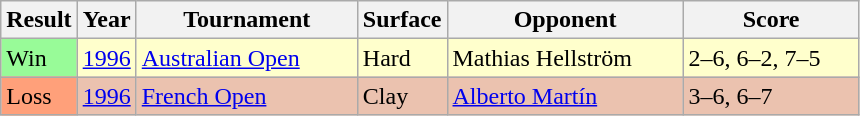<table class="sortable wikitable">
<tr>
<th style="width:40px;">Result</th>
<th style="width:30px;">Year</th>
<th style="width:140px;">Tournament</th>
<th style="width:50px;">Surface</th>
<th style="width:150px;">Opponent</th>
<th style="width:110px;" class="unsortable">Score</th>
</tr>
<tr style="background:#ffffcc;">
<td style="background:#98fb98;">Win</td>
<td><a href='#'>1996</a></td>
<td><a href='#'>Australian Open</a></td>
<td>Hard</td>
<td> Mathias Hellström</td>
<td>2–6, 6–2, 7–5</td>
</tr>
<tr style="background:#ebc2af;">
<td style="background:#ffa07a;">Loss</td>
<td><a href='#'>1996</a></td>
<td><a href='#'>French Open</a></td>
<td>Clay</td>
<td> <a href='#'>Alberto Martín</a></td>
<td>3–6, 6–7</td>
</tr>
</table>
